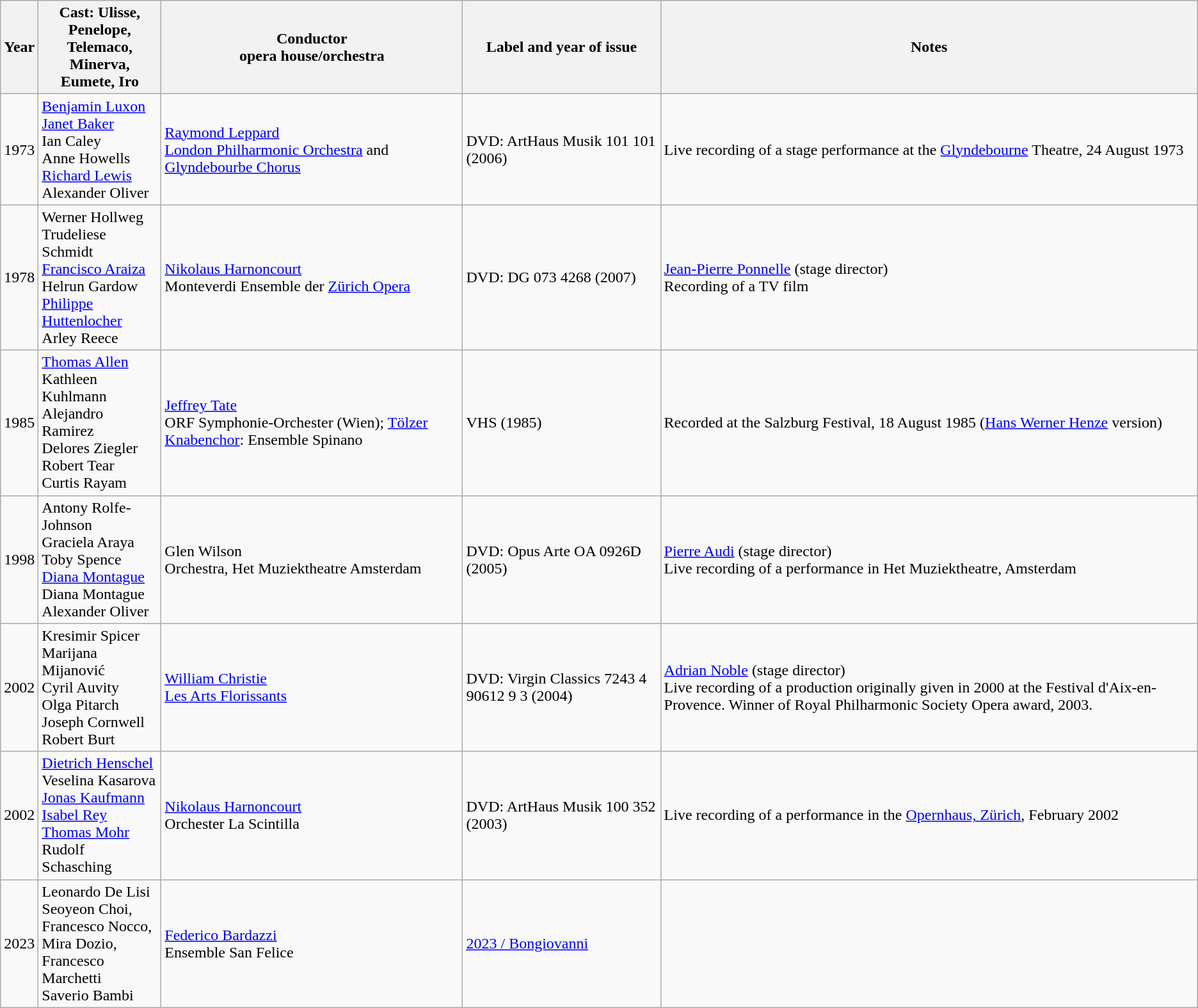<table class= "wikitable">
<tr>
<th>Year</th>
<th>Cast: Ulisse, Penelope,<br>Telemaco, Minerva,<br>Eumete, Iro</th>
<th>Conductor<br>opera house/orchestra</th>
<th>Label and year of issue</th>
<th>Notes</th>
</tr>
<tr>
<td align= "center">1973</td>
<td><a href='#'>Benjamin Luxon</a><br><a href='#'>Janet Baker</a><br>Ian Caley<br>Anne Howells<br><a href='#'>Richard Lewis</a><br>Alexander Oliver</td>
<td><a href='#'>Raymond Leppard</a><br><a href='#'>London Philharmonic Orchestra</a> and <a href='#'>Glyndebourbe Chorus</a></td>
<td>DVD: ArtHaus Musik 101 101 (2006)</td>
<td>Live recording of a stage performance at the <a href='#'>Glyndebourne</a> Theatre, 24 August 1973</td>
</tr>
<tr>
<td align= "center">1978</td>
<td>Werner Hollweg<br>Trudeliese Schmidt<br><a href='#'>Francisco Araiza</a><br>Helrun Gardow<br><a href='#'>Philippe Huttenlocher</a><br>Arley Reece</td>
<td><a href='#'>Nikolaus Harnoncourt</a><br>Monteverdi Ensemble der <a href='#'>Zürich Opera</a></td>
<td>DVD: DG 073 4268 (2007)</td>
<td><a href='#'>Jean-Pierre Ponnelle</a> (stage director)<br>Recording of a TV film</td>
</tr>
<tr>
<td align= "center">1985</td>
<td><a href='#'>Thomas Allen</a><br>Kathleen Kuhlmann<br>Alejandro Ramirez<br>Delores Ziegler<br>Robert Tear<br>Curtis Rayam</td>
<td><a href='#'>Jeffrey Tate</a><br>ORF Symphonie-Orchester (Wien); <a href='#'>Tölzer Knabenchor</a>: Ensemble Spinano</td>
<td>VHS (1985)</td>
<td>Recorded at the Salzburg Festival, 18 August 1985 (<a href='#'>Hans Werner Henze</a> version)</td>
</tr>
<tr>
<td align= "center">1998</td>
<td>Antony Rolfe-Johnson<br>Graciela Araya<br>Toby Spence<br><a href='#'>Diana Montague</a><br>Diana Montague<br>Alexander Oliver</td>
<td>Glen Wilson<br>Orchestra, Het Muziektheatre Amsterdam</td>
<td>DVD: Opus Arte OA 0926D (2005)</td>
<td><a href='#'>Pierre Audi</a> (stage director)<br>Live recording of a performance in Het Muziektheatre, Amsterdam</td>
</tr>
<tr>
<td align= "center">2002</td>
<td>Kresimir Spicer<br>Marijana Mijanović<br>Cyril Auvity<br>Olga Pitarch<br>Joseph Cornwell<br>Robert Burt</td>
<td><a href='#'>William Christie</a><br><a href='#'>Les Arts Florissants</a></td>
<td>DVD: Virgin Classics 7243 4 90612 9 3 (2004)</td>
<td><a href='#'>Adrian Noble</a> (stage director)<br>Live recording of a production originally given in 2000 at the Festival d'Aix-en-Provence. Winner of Royal Philharmonic Society Opera award, 2003.</td>
</tr>
<tr>
<td align= "center">2002</td>
<td><a href='#'>Dietrich Henschel</a><br>Veselina Kasarova<br><a href='#'>Jonas Kaufmann</a><br><a href='#'>Isabel Rey</a><br><a href='#'>Thomas Mohr</a><br>Rudolf Schasching</td>
<td><a href='#'>Nikolaus Harnoncourt</a><br>Orchester La Scintilla</td>
<td>DVD: ArtHaus Musik 100 352 (2003)</td>
<td>Live recording of a performance in the <a href='#'>Opernhaus, Zürich</a>, February 2002</td>
</tr>
<tr>
<td>2023</td>
<td>Leonardo De Lisi<br>Seoyeon Choi,<br>Francesco Nocco,<br>Mira Dozio,<br>Francesco Marchetti<br>Saverio Bambi</td>
<td><a href='#'>Federico Bardazzi</a><br>Ensemble San Felice</td>
<td><a href='#'>2023 / Bongiovanni</a></td>
<td></td>
</tr>
</table>
